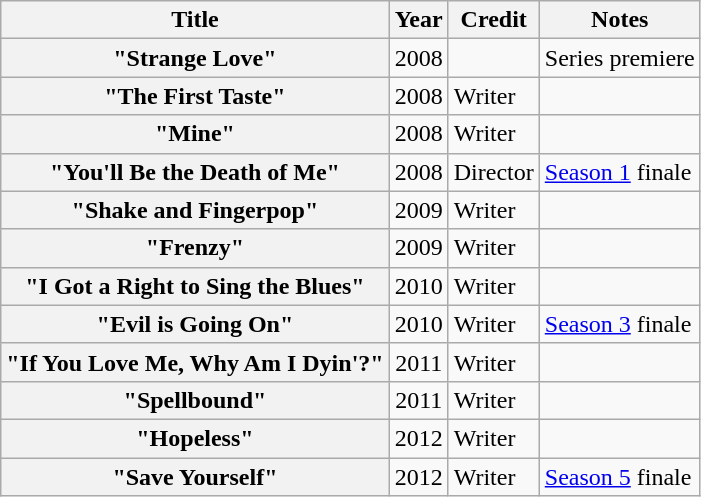<table class="wikitable sortable plainrowheaders">
<tr>
<th scope="col">Title</th>
<th scope="col">Year</th>
<th scope="col">Credit</th>
<th scope="col" class="unsortable">Notes</th>
</tr>
<tr>
<th scope="row">"Strange Love"</th>
<td style="text-align:center;">2008</td>
<td></td>
<td>Series premiere</td>
</tr>
<tr>
<th scope="row">"The First Taste"</th>
<td style="text-align:center;">2008</td>
<td>Writer</td>
<td></td>
</tr>
<tr>
<th scope="row">"Mine"</th>
<td style="text-align:center;">2008</td>
<td>Writer</td>
<td></td>
</tr>
<tr>
<th scope="row">"You'll Be the Death of Me"</th>
<td style="text-align:center;">2008</td>
<td>Director</td>
<td><a href='#'>Season 1</a> finale</td>
</tr>
<tr>
<th scope="row">"Shake and Fingerpop"</th>
<td style="text-align:center;">2009</td>
<td>Writer</td>
<td></td>
</tr>
<tr>
<th scope="row">"Frenzy"</th>
<td style="text-align:center;">2009</td>
<td>Writer</td>
<td></td>
</tr>
<tr>
<th scope="row">"I Got a Right to Sing the Blues"</th>
<td style="text-align:center;">2010</td>
<td>Writer</td>
<td></td>
</tr>
<tr>
<th scope="row">"Evil is Going On"</th>
<td style="text-align:center;">2010</td>
<td>Writer</td>
<td><a href='#'>Season 3</a> finale</td>
</tr>
<tr>
<th scope="row">"If You Love Me, Why Am I Dyin'?"</th>
<td style="text-align:center;">2011</td>
<td>Writer</td>
<td></td>
</tr>
<tr>
<th scope="row">"Spellbound"</th>
<td style="text-align:center;">2011</td>
<td>Writer</td>
<td></td>
</tr>
<tr>
<th scope="row">"Hopeless"</th>
<td style="text-align:center;">2012</td>
<td>Writer</td>
<td></td>
</tr>
<tr>
<th scope="row">"Save Yourself"</th>
<td style="text-align:center;">2012</td>
<td>Writer</td>
<td><a href='#'>Season 5</a> finale</td>
</tr>
</table>
